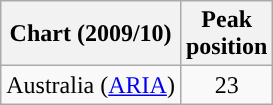<table class="wikitable">
<tr>
<th scope="col">Chart (2009/10)</th>
<th>Peak<br>position</th>
</tr>
<tr>
<td>Australia (<a href='#'>ARIA</a>)</td>
<td style="text-align:center;">23</td>
</tr>
</table>
